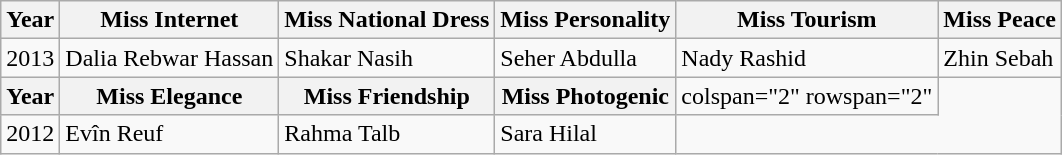<table class="sortable wikitable">
<tr>
<th>Year</th>
<th>Miss Internet</th>
<th>Miss National Dress</th>
<th>Miss Personality</th>
<th>Miss Tourism</th>
<th>Miss Peace</th>
</tr>
<tr>
<td>2013</td>
<td>Dalia Rebwar Hassan</td>
<td>Shakar Nasih</td>
<td>Seher Abdulla</td>
<td>Nady Rashid</td>
<td>Zhin Sebah</td>
</tr>
<tr>
<th>Year</th>
<th>Miss Elegance</th>
<th>Miss Friendship</th>
<th>Miss Photogenic</th>
<td>colspan="2" rowspan="2" </td>
</tr>
<tr>
<td>2012</td>
<td>Evîn Reuf</td>
<td>Rahma Talb</td>
<td>Sara Hilal</td>
</tr>
</table>
